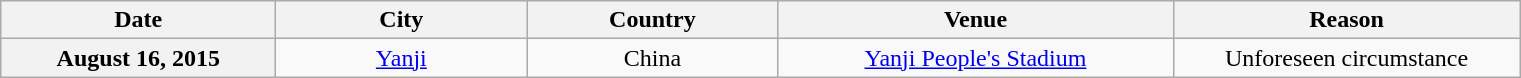<table class="wikitable plainrowheaders" style="text-align:center">
<tr>
<th scope="col" style="width:11em;">Date</th>
<th scope="col" style="width:10em;">City</th>
<th scope="col" style="width:10em;">Country</th>
<th scope="col" style="width:16em;">Venue</th>
<th scope="col" style="width:14em;">Reason</th>
</tr>
<tr>
<th scope="row">August 16, 2015</th>
<td><a href='#'>Yanji</a></td>
<td>China</td>
<td><a href='#'>Yanji People's Stadium</a></td>
<td>Unforeseen circumstance</td>
</tr>
</table>
